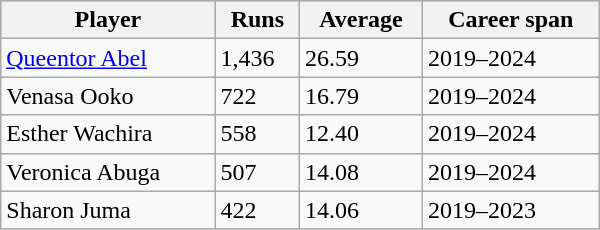<table class="wikitable"  style="width: 400px;">
<tr bgcolor=#bdb76b>
<th>Player</th>
<th>Runs</th>
<th>Average</th>
<th>Career span</th>
</tr>
<tr>
<td><a href='#'>Queentor Abel</a></td>
<td>1,436</td>
<td>26.59</td>
<td>2019–2024</td>
</tr>
<tr>
<td>Venasa Ooko</td>
<td>722</td>
<td>16.79</td>
<td>2019–2024</td>
</tr>
<tr>
<td>Esther Wachira</td>
<td>558</td>
<td>12.40</td>
<td>2019–2024</td>
</tr>
<tr>
<td>Veronica Abuga</td>
<td>507</td>
<td>14.08</td>
<td>2019–2024</td>
</tr>
<tr>
<td>Sharon Juma</td>
<td>422</td>
<td>14.06</td>
<td>2019–2023</td>
</tr>
</table>
